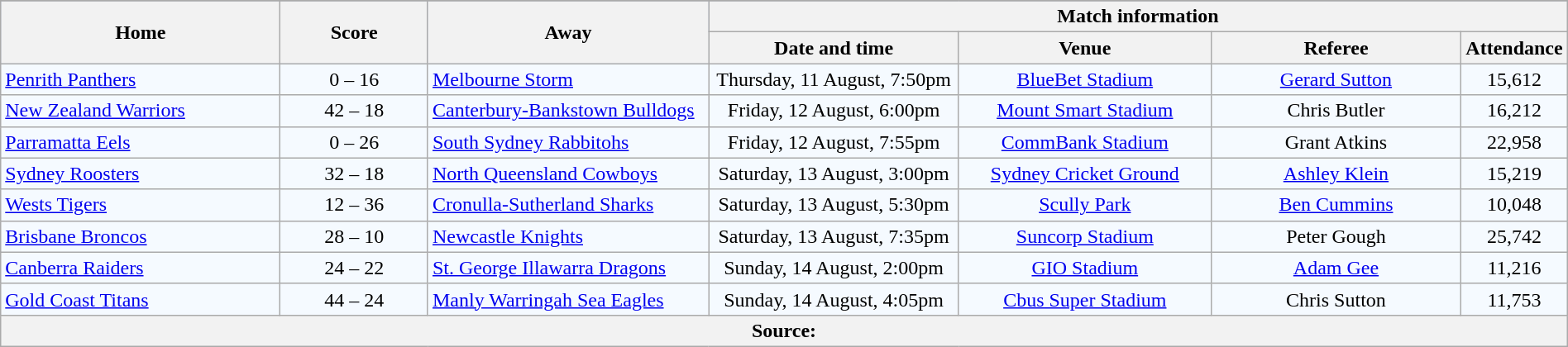<table class="wikitable" style="border-collapse:collapse; text-align:center; width:100%;">
<tr style="background:#c1d8ff;">
</tr>
<tr style="background:#c1d8ff;">
<th rowspan="2" style="width:19%;">Home</th>
<th rowspan="2" style="width:10%;">Score</th>
<th rowspan="2" style="width:19%;">Away</th>
<th colspan="6">Match information</th>
</tr>
<tr style="background:#efefef;">
<th width=17%>Date and time</th>
<th width=17%>Venue</th>
<th width=17%>Referee</th>
<th width=5%>Attendance</th>
</tr>
<tr style="text-align:center; background:#f5faff;">
<td align="left"> <a href='#'>Penrith Panthers</a></td>
<td>0 – 16</td>
<td align="left"> <a href='#'>Melbourne Storm</a></td>
<td>Thursday, 11 August, 7:50pm</td>
<td><a href='#'>BlueBet Stadium</a></td>
<td><a href='#'>Gerard Sutton</a></td>
<td>15,612</td>
</tr>
<tr style="text-align:center; background:#f5faff;">
<td align="left"> <a href='#'>New Zealand Warriors</a></td>
<td>42 – 18</td>
<td align="left"> <a href='#'>Canterbury-Bankstown Bulldogs</a></td>
<td>Friday, 12 August, 6:00pm</td>
<td><a href='#'>Mount Smart Stadium</a></td>
<td>Chris Butler</td>
<td>16,212</td>
</tr>
<tr style="text-align:center; background:#f5faff;">
<td align="left"> <a href='#'>Parramatta Eels</a></td>
<td>0 – 26</td>
<td align="left"> <a href='#'>South Sydney Rabbitohs</a></td>
<td>Friday, 12 August, 7:55pm</td>
<td><a href='#'>CommBank Stadium</a></td>
<td>Grant Atkins</td>
<td>22,958</td>
</tr>
<tr style="text-align:center; background:#f5faff;">
<td align="left"> <a href='#'>Sydney Roosters</a></td>
<td>32 – 18</td>
<td align="left"> <a href='#'>North Queensland Cowboys</a></td>
<td>Saturday, 13 August, 3:00pm</td>
<td><a href='#'>Sydney Cricket Ground</a></td>
<td><a href='#'>Ashley Klein</a></td>
<td>15,219</td>
</tr>
<tr style="text-align:center; background:#f5faff;">
<td align="left"> <a href='#'>Wests Tigers</a></td>
<td>12 – 36</td>
<td align="left"> <a href='#'>Cronulla-Sutherland Sharks</a></td>
<td>Saturday, 13 August, 5:30pm</td>
<td><a href='#'>Scully Park</a></td>
<td><a href='#'>Ben Cummins</a></td>
<td>10,048</td>
</tr>
<tr style="text-align:center; background:#f5faff;">
<td align="left"> <a href='#'>Brisbane Broncos</a></td>
<td>28 – 10</td>
<td align="left"> <a href='#'>Newcastle Knights</a></td>
<td>Saturday, 13 August, 7:35pm</td>
<td><a href='#'>Suncorp Stadium</a></td>
<td>Peter Gough</td>
<td>25,742</td>
</tr>
<tr style="text-align:center; background:#f5faff;">
<td align="left"> <a href='#'>Canberra Raiders</a></td>
<td>24 – 22</td>
<td align="left"> <a href='#'>St. George Illawarra Dragons</a></td>
<td>Sunday, 14 August, 2:00pm</td>
<td><a href='#'>GIO Stadium</a></td>
<td><a href='#'>Adam Gee</a></td>
<td>11,216</td>
</tr>
<tr style="text-align:center; background:#f5faff;">
<td align="left"> <a href='#'>Gold Coast Titans</a></td>
<td>44 – 24</td>
<td align="left"> <a href='#'>Manly Warringah Sea Eagles</a></td>
<td>Sunday, 14 August, 4:05pm</td>
<td><a href='#'>Cbus Super Stadium</a></td>
<td>Chris Sutton</td>
<td>11,753</td>
</tr>
<tr>
<th colspan="7">Source:</th>
</tr>
</table>
